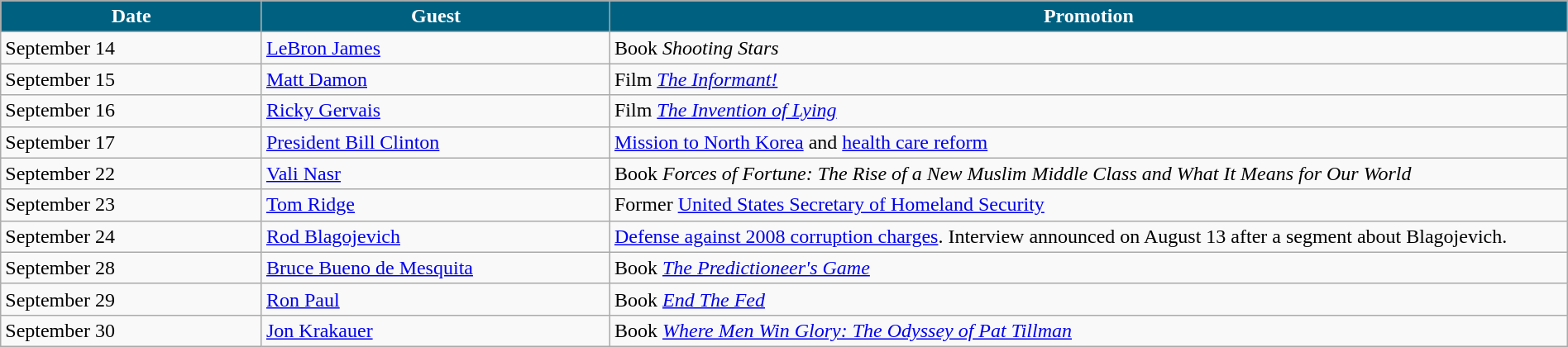<table class="wikitable" width="100%">
<tr bgcolor="#CCCCCC">
<th width="15%" style="background:#006080; color:#FFFFFF">Date</th>
<th width="20%" style="background:#006080; color:#FFFFFF">Guest</th>
<th width="55%" style="background:#006080; color:#FFFFFF">Promotion</th>
</tr>
<tr>
<td>September 14</td>
<td><a href='#'>LeBron James</a></td>
<td>Book <em>Shooting Stars</em></td>
</tr>
<tr>
<td>September 15</td>
<td><a href='#'>Matt Damon</a></td>
<td>Film <em><a href='#'>The Informant!</a></em></td>
</tr>
<tr>
<td>September 16</td>
<td><a href='#'>Ricky Gervais</a></td>
<td>Film <em><a href='#'>The Invention of Lying</a></em></td>
</tr>
<tr>
<td>September 17</td>
<td><a href='#'>President Bill Clinton</a></td>
<td><a href='#'>Mission to North Korea</a> and <a href='#'>health care reform</a></td>
</tr>
<tr>
<td>September 22</td>
<td><a href='#'>Vali Nasr</a></td>
<td>Book <em>Forces of Fortune: The Rise of a New Muslim Middle Class and What It Means for Our World</em></td>
</tr>
<tr>
<td>September 23</td>
<td><a href='#'>Tom Ridge</a></td>
<td>Former <a href='#'>United States Secretary of Homeland Security</a></td>
</tr>
<tr>
<td>September 24</td>
<td><a href='#'>Rod Blagojevich</a></td>
<td><a href='#'>Defense against 2008 corruption charges</a>.  Interview announced on August 13 after a segment about Blagojevich.</td>
</tr>
<tr>
<td>September 28</td>
<td><a href='#'>Bruce Bueno de Mesquita</a></td>
<td>Book <em><a href='#'>The Predictioneer's Game</a></em></td>
</tr>
<tr>
<td>September 29</td>
<td><a href='#'>Ron Paul</a></td>
<td>Book <em><a href='#'>End The Fed</a></em></td>
</tr>
<tr>
<td>September 30</td>
<td><a href='#'>Jon Krakauer</a></td>
<td>Book <em><a href='#'>Where Men Win Glory: The Odyssey of Pat Tillman</a></em></td>
</tr>
</table>
